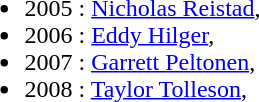<table width=100%>
<tr>
<td valign=top width=33% align=left><br><ul><li>2005 :  <a href='#'>Nicholas Reistad</a>, </li><li>2006 :  <a href='#'>Eddy Hilger</a>, </li><li>2007 :  <a href='#'>Garrett Peltonen</a>, </li><li>2008 :  <a href='#'>Taylor Tolleson</a>, </li></ul></td>
</tr>
</table>
